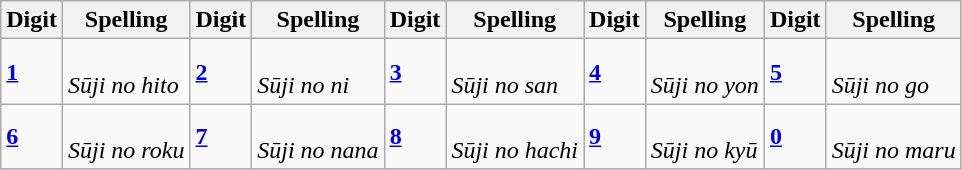<table class="wikitable">
<tr>
<th>Digit</th>
<th>Spelling</th>
<th>Digit</th>
<th>Spelling</th>
<th>Digit</th>
<th>Spelling</th>
<th>Digit</th>
<th>Spelling</th>
<th>Digit</th>
<th>Spelling</th>
</tr>
<tr>
<td><strong><a href='#'>1</a></strong></td>
<td><br><em>Sūji no hito</em></td>
<td><strong><a href='#'>2</a></strong></td>
<td><br><em>Sūji no ni</em></td>
<td><strong><a href='#'>3</a></strong></td>
<td><br><em>Sūji no san</em></td>
<td><strong><a href='#'>4</a></strong></td>
<td><br><em>Sūji no yon</em></td>
<td><strong><a href='#'>5</a></strong></td>
<td><br><em>Sūji no go</em></td>
</tr>
<tr>
<td><strong><a href='#'>6</a></strong></td>
<td><br><em>Sūji no roku</em></td>
<td><strong><a href='#'>7</a></strong></td>
<td><br><em>Sūji no nana</em></td>
<td><strong><a href='#'>8</a></strong></td>
<td><br><em>Sūji no hachi</em></td>
<td><strong><a href='#'>9</a></strong></td>
<td><br><em>Sūji no kyū</em></td>
<td><strong><a href='#'>0</a></strong></td>
<td><br><em>Sūji no maru</em></td>
</tr>
</table>
